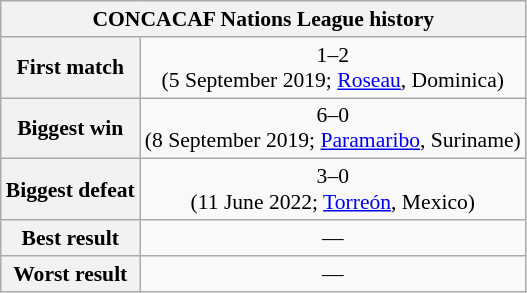<table class="wikitable collapsible collapsed" style="text-align: center;font-size:90%;">
<tr>
<th colspan=2>CONCACAF Nations League history</th>
</tr>
<tr>
<th>First match</th>
<td> 1–2 <br>(5 September 2019; <a href='#'>Roseau</a>, Dominica)</td>
</tr>
<tr>
<th>Biggest win</th>
<td> 6–0 <br>(8 September 2019; <a href='#'>Paramaribo</a>, Suriname)</td>
</tr>
<tr>
<th>Biggest defeat</th>
<td> 3–0 <br>(11 June 2022; <a href='#'>Torreón</a>, Mexico)</td>
</tr>
<tr>
<th>Best result</th>
<td>—</td>
</tr>
<tr>
<th>Worst result</th>
<td>—</td>
</tr>
</table>
